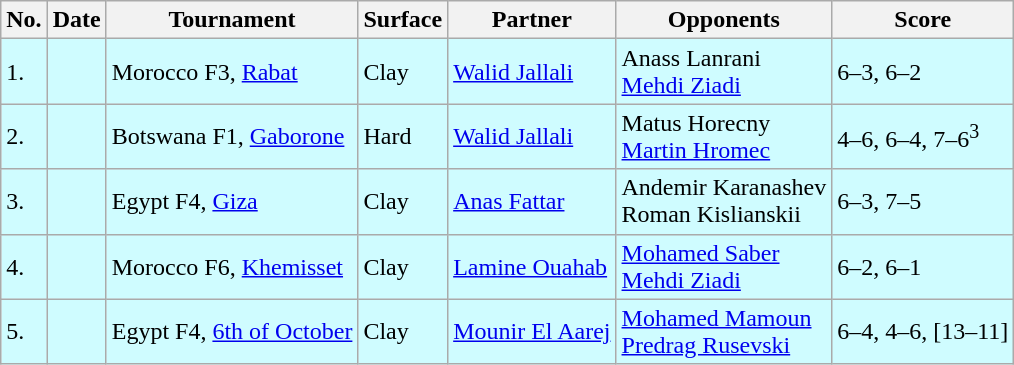<table class="sortable wikitable">
<tr>
<th>No.</th>
<th>Date</th>
<th>Tournament</th>
<th>Surface</th>
<th>Partner</th>
<th>Opponents</th>
<th class="unsortable">Score</th>
</tr>
<tr style="background:#cffcff;">
<td>1.</td>
<td></td>
<td>Morocco F3, <a href='#'>Rabat</a></td>
<td>Clay</td>
<td> <a href='#'>Walid Jallali</a></td>
<td> Anass Lanrani <br>  <a href='#'>Mehdi Ziadi</a></td>
<td>6–3, 6–2</td>
</tr>
<tr style="background:#cffcff;">
<td>2.</td>
<td></td>
<td>Botswana F1, <a href='#'>Gaborone</a></td>
<td>Hard</td>
<td> <a href='#'>Walid Jallali</a></td>
<td> Matus Horecny <br>  <a href='#'>Martin Hromec</a></td>
<td>4–6, 6–4, 7–6<sup>3</sup></td>
</tr>
<tr style="background:#cffcff;">
<td>3.</td>
<td></td>
<td>Egypt F4, <a href='#'>Giza</a></td>
<td>Clay</td>
<td> <a href='#'>Anas Fattar</a></td>
<td> Andemir Karanashev <br>  Roman Kislianskii</td>
<td>6–3, 7–5</td>
</tr>
<tr style="background:#cffcff;">
<td>4.</td>
<td></td>
<td>Morocco F6, <a href='#'>Khemisset</a></td>
<td>Clay</td>
<td> <a href='#'>Lamine Ouahab</a></td>
<td> <a href='#'>Mohamed Saber</a> <br>  <a href='#'>Mehdi Ziadi</a></td>
<td>6–2, 6–1</td>
</tr>
<tr style="background:#cffcff;">
<td>5.</td>
<td></td>
<td>Egypt F4, <a href='#'>6th of October</a></td>
<td>Clay</td>
<td> <a href='#'>Mounir El Aarej</a></td>
<td> <a href='#'>Mohamed Mamoun</a> <br>  <a href='#'>Predrag Rusevski</a></td>
<td>6–4, 4–6, [13–11]</td>
</tr>
</table>
